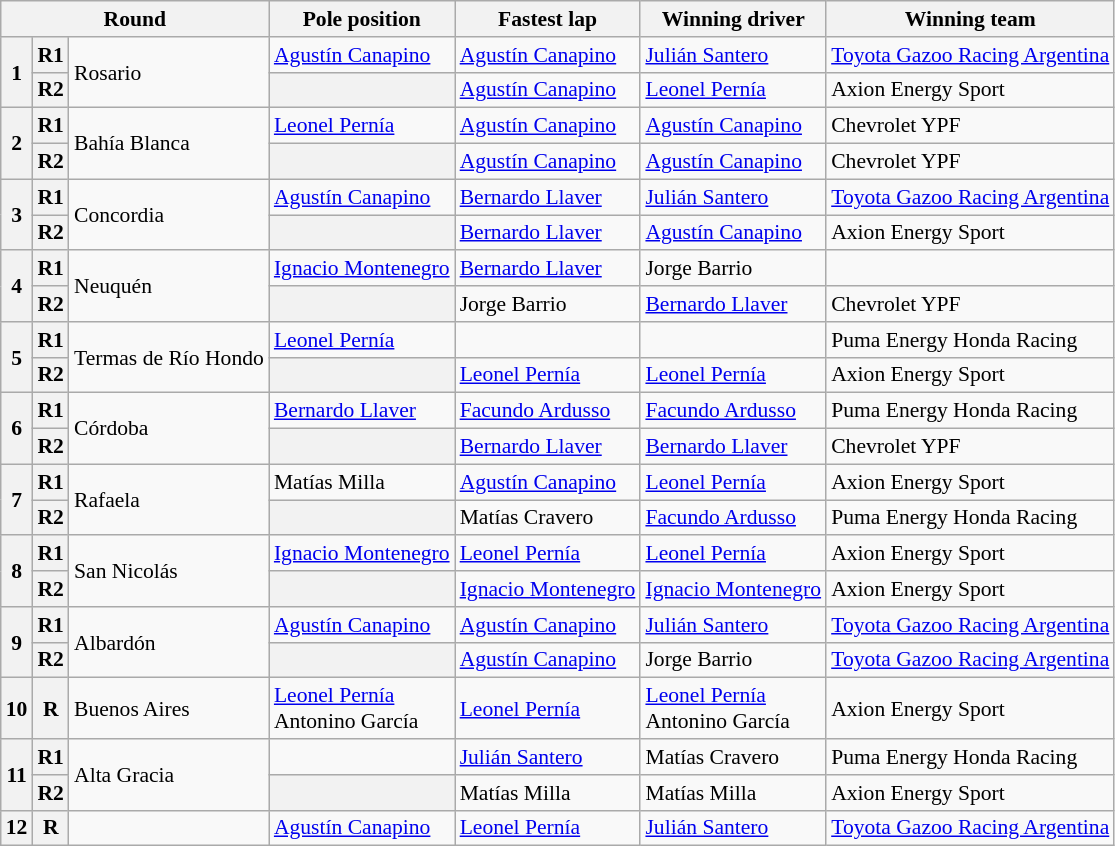<table class="wikitable" style="font-size: 90%;">
<tr>
<th colspan="3">Round</th>
<th>Pole position</th>
<th>Fastest lap</th>
<th>Winning driver</th>
<th>Winning team</th>
</tr>
<tr>
<th rowspan="2">1</th>
<th>R1</th>
<td rowspan="2">Rosario</td>
<td> <a href='#'>Agustín Canapino</a></td>
<td> <a href='#'>Agustín Canapino</a></td>
<td> <a href='#'>Julián Santero</a></td>
<td><a href='#'>Toyota Gazoo Racing Argentina</a></td>
</tr>
<tr>
<th>R2</th>
<th></th>
<td> <a href='#'>Agustín Canapino</a></td>
<td> <a href='#'>Leonel Pernía</a></td>
<td>Axion Energy Sport</td>
</tr>
<tr>
<th rowspan="2">2</th>
<th>R1</th>
<td rowspan="2">Bahía Blanca</td>
<td> <a href='#'>Leonel Pernía</a></td>
<td> <a href='#'>Agustín Canapino</a></td>
<td> <a href='#'>Agustín Canapino</a></td>
<td>Chevrolet YPF</td>
</tr>
<tr>
<th>R2</th>
<th></th>
<td> <a href='#'>Agustín Canapino</a></td>
<td> <a href='#'>Agustín Canapino</a></td>
<td>Chevrolet YPF</td>
</tr>
<tr>
<th rowspan="2">3</th>
<th>R1</th>
<td rowspan="2">Concordia</td>
<td> <a href='#'>Agustín Canapino</a></td>
<td> <a href='#'>Bernardo Llaver</a></td>
<td> <a href='#'>Julián Santero</a></td>
<td><a href='#'>Toyota Gazoo Racing Argentina</a></td>
</tr>
<tr>
<th>R2</th>
<th></th>
<td> <a href='#'>Bernardo Llaver</a></td>
<td> <a href='#'>Agustín Canapino</a></td>
<td>Axion Energy Sport</td>
</tr>
<tr>
<th rowspan="2">4</th>
<th>R1</th>
<td rowspan="2">Neuquén</td>
<td> <a href='#'>Ignacio Montenegro</a></td>
<td> <a href='#'>Bernardo Llaver</a></td>
<td> Jorge Barrio</td>
<td></td>
</tr>
<tr>
<th>R2</th>
<th></th>
<td> Jorge Barrio</td>
<td> <a href='#'>Bernardo Llaver</a></td>
<td>Chevrolet YPF</td>
</tr>
<tr>
<th rowspan="2">5</th>
<th>R1</th>
<td rowspan="2">Termas de Río Hondo</td>
<td> <a href='#'>Leonel Pernía</a></td>
<td></td>
<td></td>
<td>Puma Energy Honda Racing</td>
</tr>
<tr>
<th>R2</th>
<th></th>
<td> <a href='#'>Leonel Pernía</a></td>
<td> <a href='#'>Leonel Pernía</a></td>
<td>Axion Energy Sport</td>
</tr>
<tr>
<th rowspan="2">6</th>
<th>R1</th>
<td rowspan="2">Córdoba</td>
<td> <a href='#'>Bernardo Llaver</a></td>
<td> <a href='#'>Facundo Ardusso</a></td>
<td> <a href='#'>Facundo Ardusso</a></td>
<td>Puma Energy Honda Racing</td>
</tr>
<tr>
<th>R2</th>
<th></th>
<td> <a href='#'>Bernardo Llaver</a></td>
<td> <a href='#'>Bernardo Llaver</a></td>
<td>Chevrolet YPF</td>
</tr>
<tr>
<th rowspan="2">7</th>
<th>R1</th>
<td rowspan="2">Rafaela</td>
<td> Matías Milla</td>
<td> <a href='#'>Agustín Canapino</a></td>
<td> <a href='#'>Leonel Pernía</a></td>
<td>Axion Energy Sport</td>
</tr>
<tr>
<th>R2</th>
<th></th>
<td> Matías Cravero</td>
<td> <a href='#'>Facundo Ardusso</a></td>
<td>Puma Energy Honda Racing</td>
</tr>
<tr>
<th rowspan="2">8</th>
<th>R1</th>
<td rowspan="2">San Nicolás</td>
<td> <a href='#'>Ignacio Montenegro</a></td>
<td> <a href='#'>Leonel Pernía</a></td>
<td> <a href='#'>Leonel Pernía</a></td>
<td>Axion Energy Sport</td>
</tr>
<tr>
<th>R2</th>
<th></th>
<td> <a href='#'>Ignacio Montenegro</a></td>
<td> <a href='#'>Ignacio Montenegro</a></td>
<td>Axion Energy Sport</td>
</tr>
<tr>
<th rowspan="2">9</th>
<th>R1</th>
<td rowspan="2">Albardón</td>
<td> <a href='#'>Agustín Canapino</a></td>
<td> <a href='#'>Agustín Canapino</a></td>
<td> <a href='#'>Julián Santero</a></td>
<td><a href='#'>Toyota Gazoo Racing Argentina</a></td>
</tr>
<tr>
<th>R2</th>
<th></th>
<td> <a href='#'>Agustín Canapino</a></td>
<td> Jorge Barrio</td>
<td><a href='#'>Toyota Gazoo Racing Argentina</a></td>
</tr>
<tr>
<th>10</th>
<th>R</th>
<td>Buenos Aires</td>
<td> <a href='#'>Leonel Pernía</a><br> Antonino García</td>
<td> <a href='#'>Leonel Pernía</a></td>
<td> <a href='#'>Leonel Pernía</a><br> Antonino García</td>
<td>Axion Energy Sport</td>
</tr>
<tr>
<th rowspan="2">11</th>
<th>R1</th>
<td rowspan="2">Alta Gracia</td>
<td></td>
<td> <a href='#'>Julián Santero</a></td>
<td> Matías Cravero</td>
<td>Puma Energy Honda Racing</td>
</tr>
<tr>
<th>R2</th>
<th></th>
<td> Matías Milla</td>
<td> Matías Milla</td>
<td>Axion Energy Sport</td>
</tr>
<tr>
<th>12</th>
<th>R</th>
<td></td>
<td> <a href='#'>Agustín Canapino</a></td>
<td> <a href='#'>Leonel Pernía</a></td>
<td> <a href='#'>Julián Santero</a></td>
<td><a href='#'>Toyota Gazoo Racing Argentina</a></td>
</tr>
</table>
